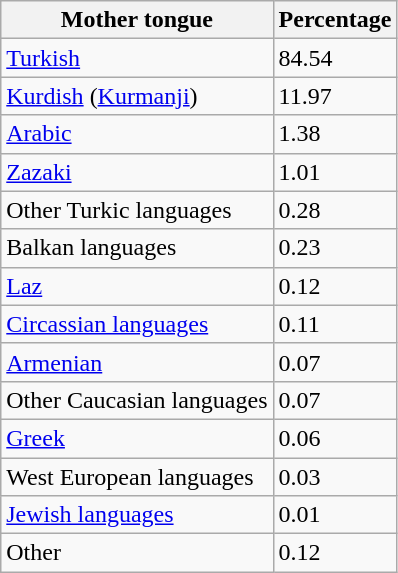<table class="wikitable sortable" border="1">
<tr>
<th>Mother tongue</th>
<th>Percentage</th>
</tr>
<tr>
<td><a href='#'>Turkish</a></td>
<td>84.54</td>
</tr>
<tr>
<td><a href='#'>Kurdish</a> (<a href='#'>Kurmanji</a>)</td>
<td>11.97</td>
</tr>
<tr>
<td><a href='#'>Arabic</a></td>
<td>1.38</td>
</tr>
<tr>
<td><a href='#'>Zazaki</a></td>
<td>1.01</td>
</tr>
<tr>
<td>Other Turkic languages</td>
<td>0.28</td>
</tr>
<tr>
<td>Balkan languages</td>
<td>0.23</td>
</tr>
<tr>
<td><a href='#'>Laz</a></td>
<td>0.12</td>
</tr>
<tr>
<td><a href='#'>Circassian languages</a></td>
<td>0.11</td>
</tr>
<tr>
<td><a href='#'>Armenian</a></td>
<td>0.07</td>
</tr>
<tr>
<td>Other Caucasian languages</td>
<td>0.07</td>
</tr>
<tr>
<td><a href='#'>Greek</a></td>
<td>0.06</td>
</tr>
<tr>
<td>West European languages</td>
<td>0.03</td>
</tr>
<tr>
<td><a href='#'>Jewish languages</a></td>
<td>0.01</td>
</tr>
<tr>
<td>Other</td>
<td>0.12</td>
</tr>
</table>
